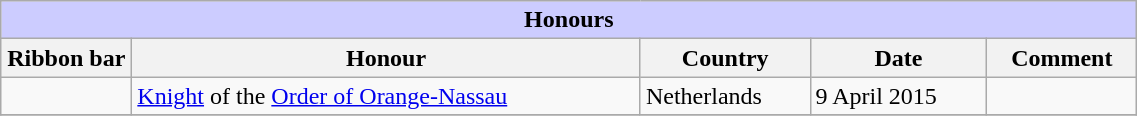<table class="wikitable" style="width:60%;">
<tr style="background:#ccf; text-align:center;">
<td colspan=5><strong>Honours</strong></td>
</tr>
<tr>
<th style="width:80px;">Ribbon bar</th>
<th>Honour</th>
<th>Country</th>
<th>Date</th>
<th>Comment</th>
</tr>
<tr>
<td></td>
<td><a href='#'>Knight</a> of the <a href='#'>Order of Orange-Nassau</a></td>
<td>Netherlands</td>
<td>9 April 2015</td>
<td></td>
</tr>
<tr>
</tr>
</table>
